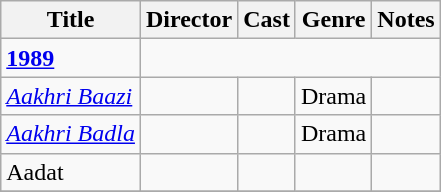<table class="wikitable">
<tr>
<th>Title</th>
<th>Director</th>
<th>Cast</th>
<th>Genre</th>
<th>Notes</th>
</tr>
<tr>
<td><strong><a href='#'>1989</a></strong></td>
</tr>
<tr>
<td><em><a href='#'>Aakhri Baazi</a></em></td>
<td></td>
<td></td>
<td>Drama</td>
<td></td>
</tr>
<tr>
<td><em><a href='#'>Aakhri Badla</a></em></td>
<td></td>
<td></td>
<td>Drama</td>
<td></td>
</tr>
<tr>
<td>Aadat</td>
<td></td>
<td></td>
<td></td>
<td></td>
</tr>
<tr>
</tr>
</table>
